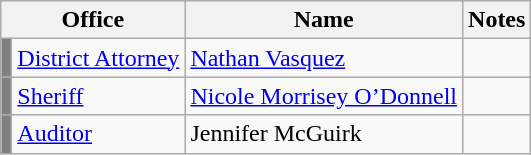<table class="wikitable">
<tr>
<th colspan="2"  style="text-align:center; vertical-align:bottom;">Office</th>
<th style="text-align:center; vertical-align:bottom;">Name</th>
<th>Notes</th>
</tr>
<tr>
<td style="background:gray;"></td>
<td><a href='#'>District Attorney</a></td>
<td><a href='#'>Nathan Vasquez</a></td>
<td></td>
</tr>
<tr>
<td style="background:gray;"></td>
<td><a href='#'>Sheriff</a></td>
<td><a href='#'>Nicole Morrisey O’Donnell</a></td>
<td></td>
</tr>
<tr>
<td style="background:gray;"></td>
<td><a href='#'>Auditor</a></td>
<td>Jennifer McGuirk</td>
<td></td>
</tr>
</table>
